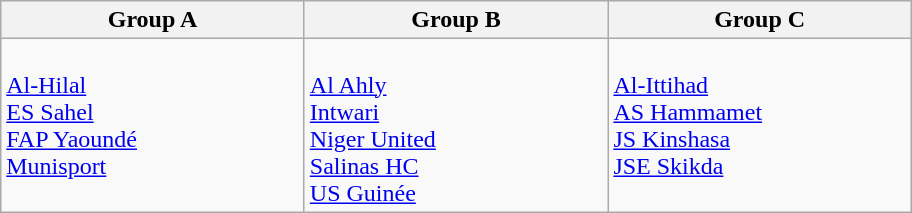<table class="wikitable">
<tr>
<th width=195px>Group A</th>
<th width=195px>Group B</th>
<th width=195px>Group C</th>
</tr>
<tr>
<td valign=top><br> <a href='#'>Al-Hilal</a><br>
 <a href='#'>ES Sahel</a><br>
 <a href='#'>FAP Yaoundé</a><br>
 <a href='#'>Munisport</a></td>
<td valign=top><br> <a href='#'>Al Ahly</a><br>
 <a href='#'>Intwari</a><br>
 <a href='#'>Niger United</a><br>
 <a href='#'>Salinas HC</a><br>
 <a href='#'>US Guinée</a></td>
<td valign=top><br> <a href='#'>Al-Ittihad</a><br>
 <a href='#'>AS Hammamet</a><br>
 <a href='#'>JS Kinshasa</a><br>
 <a href='#'>JSE Skikda</a></td>
</tr>
</table>
